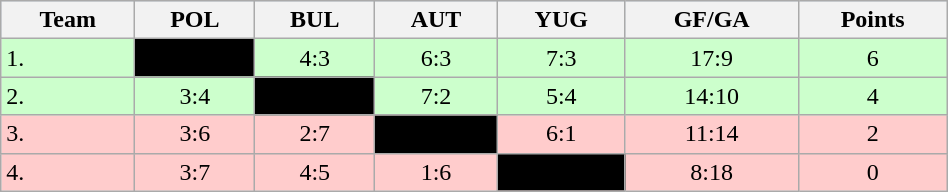<table class="wikitable" bgcolor="#EFEFFF" width="50%">
<tr bgcolor="#BCD2EE">
<th>Team</th>
<th>POL</th>
<th>BUL</th>
<th>AUT</th>
<th>YUG</th>
<th>GF/GA</th>
<th>Points</th>
</tr>
<tr bgcolor="#ccffcc" align="center">
<td align="left">1. </td>
<td style="background:#000000;"></td>
<td>4:3</td>
<td>6:3</td>
<td>7:3</td>
<td>17:9</td>
<td>6</td>
</tr>
<tr bgcolor="#ccffcc" align="center">
<td align="left">2. </td>
<td>3:4</td>
<td style="background:#000000;"></td>
<td>7:2</td>
<td>5:4</td>
<td>14:10</td>
<td>4</td>
</tr>
<tr bgcolor="#ffcccc" align="center">
<td align="left">3. </td>
<td>3:6</td>
<td>2:7</td>
<td style="background:#000000;"></td>
<td>6:1</td>
<td>11:14</td>
<td>2</td>
</tr>
<tr bgcolor="#ffcccc" align="center">
<td align="left">4. </td>
<td>3:7</td>
<td>4:5</td>
<td>1:6</td>
<td style="background:#000000;"></td>
<td>8:18</td>
<td>0</td>
</tr>
</table>
